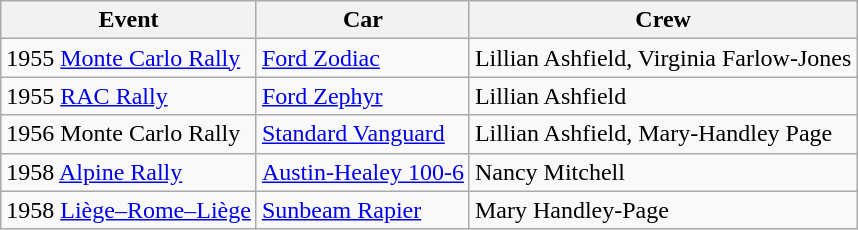<table class="wikitable">
<tr>
<th>Event</th>
<th>Car</th>
<th>Crew</th>
</tr>
<tr>
<td>1955 <a href='#'>Monte Carlo Rally</a></td>
<td><a href='#'>Ford Zodiac</a></td>
<td>Lillian Ashfield, Virginia Farlow-Jones</td>
</tr>
<tr>
<td>1955 <a href='#'>RAC Rally</a></td>
<td><a href='#'>Ford Zephyr</a></td>
<td>Lillian Ashfield</td>
</tr>
<tr>
<td>1956 Monte Carlo Rally</td>
<td><a href='#'>Standard Vanguard</a></td>
<td>Lillian Ashfield, Mary-Handley Page</td>
</tr>
<tr>
<td>1958 <a href='#'>Alpine Rally</a></td>
<td><a href='#'>Austin-Healey 100-6</a></td>
<td>Nancy Mitchell</td>
</tr>
<tr>
<td>1958 <a href='#'>Liège–Rome–Liège</a></td>
<td><a href='#'>Sunbeam Rapier</a></td>
<td>Mary Handley-Page</td>
</tr>
</table>
